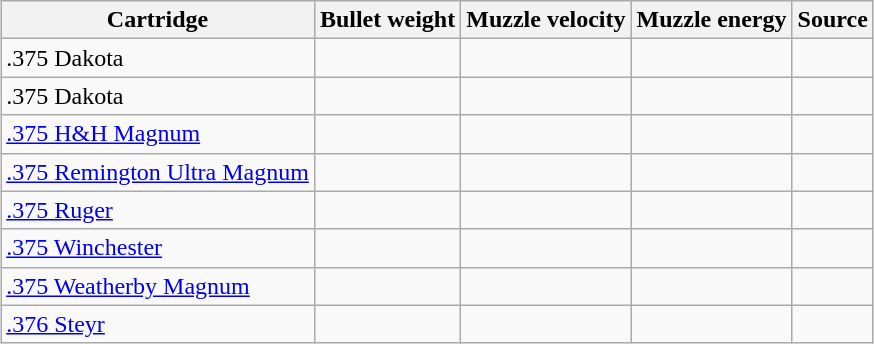<table class="wikitable sortable" style="margin:auto;">
<tr>
<th>Cartridge</th>
<th>Bullet weight</th>
<th>Muzzle velocity</th>
<th>Muzzle energy</th>
<th>Source</th>
</tr>
<tr>
<td>.375 Dakota</td>
<td></td>
<td></td>
<td></td>
<td></td>
</tr>
<tr>
<td>.375 Dakota</td>
<td></td>
<td></td>
<td></td>
<td></td>
</tr>
<tr>
<td><a href='#'>.375 H&H Magnum</a></td>
<td></td>
<td></td>
<td></td>
<td></td>
</tr>
<tr>
<td><a href='#'>.375 Remington Ultra Magnum</a></td>
<td></td>
<td></td>
<td></td>
<td></td>
</tr>
<tr>
<td><a href='#'>.375 Ruger</a></td>
<td></td>
<td></td>
<td></td>
<td></td>
</tr>
<tr>
<td><a href='#'>.375 Winchester</a></td>
<td></td>
<td></td>
<td></td>
<td></td>
</tr>
<tr>
<td><a href='#'>.375 Weatherby Magnum</a></td>
<td></td>
<td></td>
<td></td>
<td></td>
</tr>
<tr>
<td><a href='#'>.376 Steyr</a></td>
<td></td>
<td></td>
<td></td>
<td></td>
</tr>
</table>
